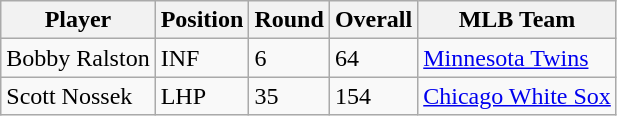<table class="wikitable">
<tr>
<th>Player</th>
<th>Position</th>
<th>Round</th>
<th>Overall</th>
<th>MLB Team</th>
</tr>
<tr>
<td>Bobby Ralston</td>
<td>INF</td>
<td>6</td>
<td>64</td>
<td><a href='#'>Minnesota Twins</a></td>
</tr>
<tr>
<td>Scott Nossek</td>
<td>LHP</td>
<td>35</td>
<td>154</td>
<td><a href='#'>Chicago White Sox</a></td>
</tr>
</table>
